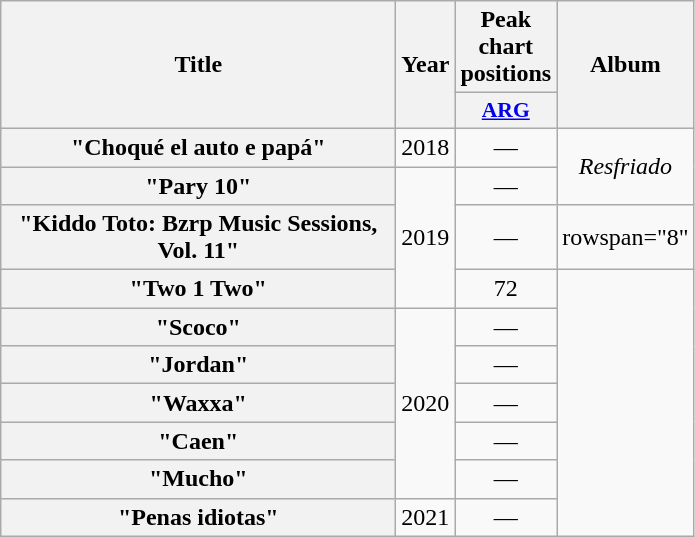<table class="wikitable plainrowheaders" style="text-align:center">
<tr>
<th scope="col" rowspan="2" style="width:16em">Title</th>
<th scope="col" rowspan="2" style="width:1em">Year</th>
<th scope="col">Peak chart positions</th>
<th scope="col" rowspan="2">Album</th>
</tr>
<tr>
<th scope="col" style="width:2.5em;font-size:90%"><a href='#'>ARG</a><br></th>
</tr>
<tr>
<th scope="row">"Choqué el auto e papá"</th>
<td>2018</td>
<td>—</td>
<td rowspan="2"><em>Resfriado</em></td>
</tr>
<tr>
<th scope="row">"Pary 10"<br></th>
<td rowspan="3">2019</td>
<td>—</td>
</tr>
<tr>
<th scope="row">"Kiddo Toto: Bzrp Music Sessions, Vol. 11"<br></th>
<td>—</td>
<td>rowspan="8" </td>
</tr>
<tr>
<th scope="row">"Two 1 Two"<br></th>
<td>72</td>
</tr>
<tr>
<th scope="row">"Scoco"<br></th>
<td rowspan="5">2020</td>
<td>—</td>
</tr>
<tr>
<th scope="row">"Jordan"<br></th>
<td>—</td>
</tr>
<tr>
<th scope="row">"Waxxa"<br></th>
<td>—</td>
</tr>
<tr>
<th scope="row">"Caen"<br></th>
<td>—</td>
</tr>
<tr>
<th scope="row">"Mucho"<br></th>
<td>—</td>
</tr>
<tr>
<th scope="row">"Penas idiotas"</th>
<td>2021</td>
<td>—</td>
</tr>
</table>
